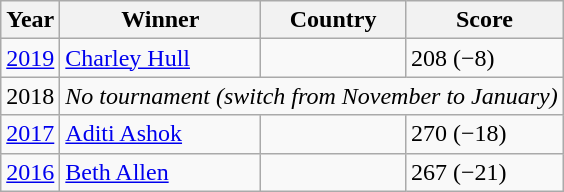<table class=wikitable>
<tr>
<th>Year</th>
<th>Winner</th>
<th>Country</th>
<th>Score</th>
</tr>
<tr>
<td><a href='#'>2019</a></td>
<td><a href='#'>Charley Hull</a></td>
<td></td>
<td>208 (−8)</td>
</tr>
<tr>
<td>2018</td>
<td colspan=3 align=center><em>No tournament (switch from November to January)</em></td>
</tr>
<tr>
<td><a href='#'>2017</a></td>
<td><a href='#'>Aditi Ashok</a></td>
<td></td>
<td>270 (−18)</td>
</tr>
<tr>
<td><a href='#'>2016</a></td>
<td><a href='#'>Beth Allen</a></td>
<td></td>
<td>267 (−21)</td>
</tr>
</table>
